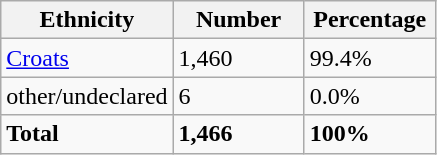<table class="wikitable">
<tr>
<th width="100px">Ethnicity</th>
<th width="80px">Number</th>
<th width="80px">Percentage</th>
</tr>
<tr>
<td><a href='#'>Croats</a></td>
<td>1,460</td>
<td>99.4%</td>
</tr>
<tr>
<td>other/undeclared</td>
<td>6</td>
<td>0.0%</td>
</tr>
<tr>
<td><strong>Total</strong></td>
<td><strong>1,466</strong></td>
<td><strong>100%</strong></td>
</tr>
</table>
